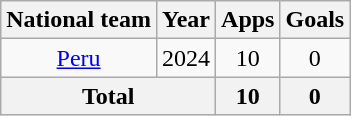<table class="wikitable" style="text-align:center">
<tr>
<th>National team</th>
<th>Year</th>
<th>Apps</th>
<th>Goals</th>
</tr>
<tr>
<td rowspan="1"><a href='#'>Peru</a></td>
<td>2024</td>
<td>10</td>
<td>0</td>
</tr>
<tr>
<th colspan="2">Total</th>
<th>10</th>
<th>0</th>
</tr>
</table>
